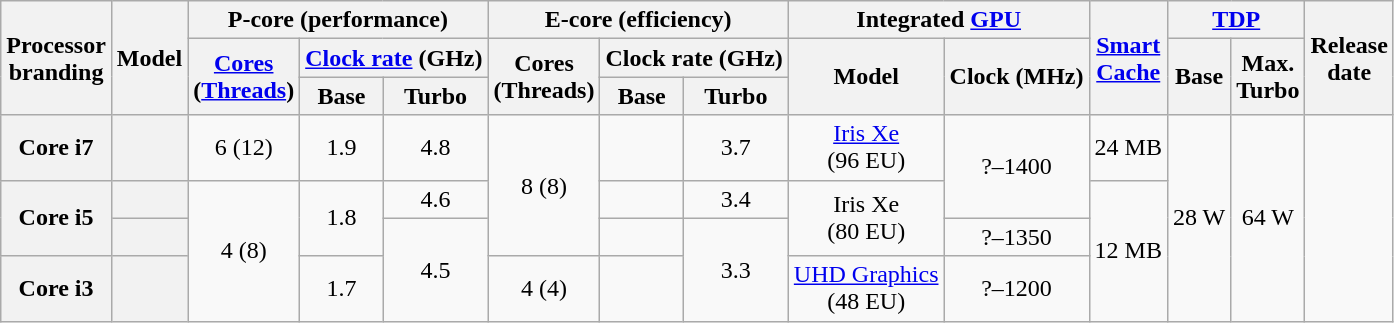<table class="wikitable sortable nowrap" style="text-align: center;">
<tr>
<th class="unsortable" rowspan="3">Processor<br>branding</th>
<th rowspan="3">Model</th>
<th colspan="3">P-core (performance)</th>
<th colspan="3">E-core (efficiency)</th>
<th colspan="2">Integrated <a href='#'>GPU</a></th>
<th class="unsortable" rowspan="3"><a href='#'>Smart<br>Cache</a></th>
<th colspan="2"><a href='#'>TDP</a></th>
<th rowspan="3">Release<br>date</th>
</tr>
<tr>
<th class="unsortable" rowspan="2"><a href='#'>Cores</a><br>(<a href='#'>Threads</a>)</th>
<th colspan="2"><a href='#'>Clock rate</a> (GHz)</th>
<th class="unsortable" rowspan="2">Cores<br>(Threads)</th>
<th colspan="2">Clock rate (GHz)</th>
<th class="unsortable" rowspan="2">Model</th>
<th class="unsortable" rowspan="2">Clock (MHz)</th>
<th rowspan="2">Base</th>
<th class="unsortable" rowspan="2">Max.<br>Turbo</th>
</tr>
<tr>
<th class="unsortable">Base</th>
<th class="unsortable">Turbo</th>
<th class="unsortable">Base</th>
<th class="unsortable">Turbo</th>
</tr>
<tr>
<th>Core i7</th>
<th style="text-align:left;" data-sort-value="sku4"></th>
<td>6 (12)</td>
<td>1.9</td>
<td>4.8</td>
<td rowspan=3>8 (8)</td>
<td></td>
<td>3.7</td>
<td><a href='#'>Iris Xe</a><br>(96 EU)</td>
<td rowspan=2>?–1400</td>
<td>24 MB</td>
<td rowspan=4>28 W</td>
<td rowspan=4>64 W</td>
<td rowspan=4></td>
</tr>
<tr>
<th rowspan=2>Core i5</th>
<th style="text-align:left;" data-sort-value="sku3"></th>
<td rowspan=3>4 (8)</td>
<td rowspan=2>1.8</td>
<td>4.6</td>
<td></td>
<td>3.4</td>
<td rowspan=2>Iris Xe<br>(80 EU)</td>
<td rowspan=3>12 MB</td>
</tr>
<tr>
<th style="text-align:left;" data-sort-value="sku2"></th>
<td rowspan=2>4.5</td>
<td></td>
<td rowspan=2>3.3</td>
<td>?–1350</td>
</tr>
<tr>
<th>Core i3</th>
<th style="text-align:left;" data-sort-value="sku1"></th>
<td>1.7</td>
<td>4 (4)</td>
<td></td>
<td><a href='#'>UHD Graphics</a><br>(48 EU)</td>
<td>?–1200</td>
</tr>
</table>
